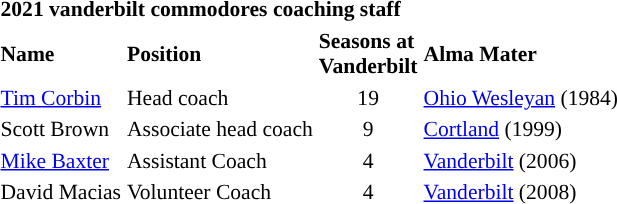<table class="toccolours" style="text-align: left; font-size:90%;">
<tr>
<th colspan="4">2021 vanderbilt commodores coaching staff</th>
</tr>
<tr>
<th>Name</th>
<th>Position</th>
<th>Seasons at<br>Vanderbilt</th>
<th>Alma Mater</th>
</tr>
<tr>
<td><a href='#'>Tim Corbin</a></td>
<td>Head coach</td>
<td align=center>19</td>
<td><a href='#'>Ohio Wesleyan</a> (1984)</td>
</tr>
<tr>
<td>Scott Brown</td>
<td>Associate head coach</td>
<td align=center>9</td>
<td><a href='#'>Cortland</a> (1999)</td>
</tr>
<tr>
<td><a href='#'>Mike Baxter</a></td>
<td>Assistant Coach</td>
<td align=center>4</td>
<td><a href='#'>Vanderbilt</a> (2006)</td>
</tr>
<tr>
<td>David Macias</td>
<td>Volunteer Coach</td>
<td align=center>4</td>
<td><a href='#'>Vanderbilt</a> (2008)</td>
</tr>
</table>
